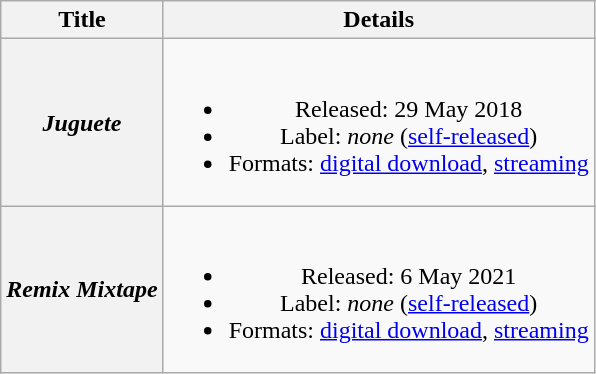<table class="wikitable plainrowheaders" style="text-align:center">
<tr>
<th scope="col">Title</th>
<th scope="col">Details</th>
</tr>
<tr>
<th scope="row"><em>Juguete</em></th>
<td><br><ul><li>Released: 29 May 2018</li><li>Label: <em>none</em> (<a href='#'>self-released</a>)</li><li>Formats: <a href='#'>digital download</a>, <a href='#'>streaming</a></li></ul></td>
</tr>
<tr>
<th scope="row"><em>Remix Mixtape</em></th>
<td><br><ul><li>Released: 6 May 2021</li><li>Label: <em>none</em> (<a href='#'>self-released</a>)</li><li>Formats: <a href='#'>digital download</a>, <a href='#'>streaming</a></li></ul></td>
</tr>
</table>
